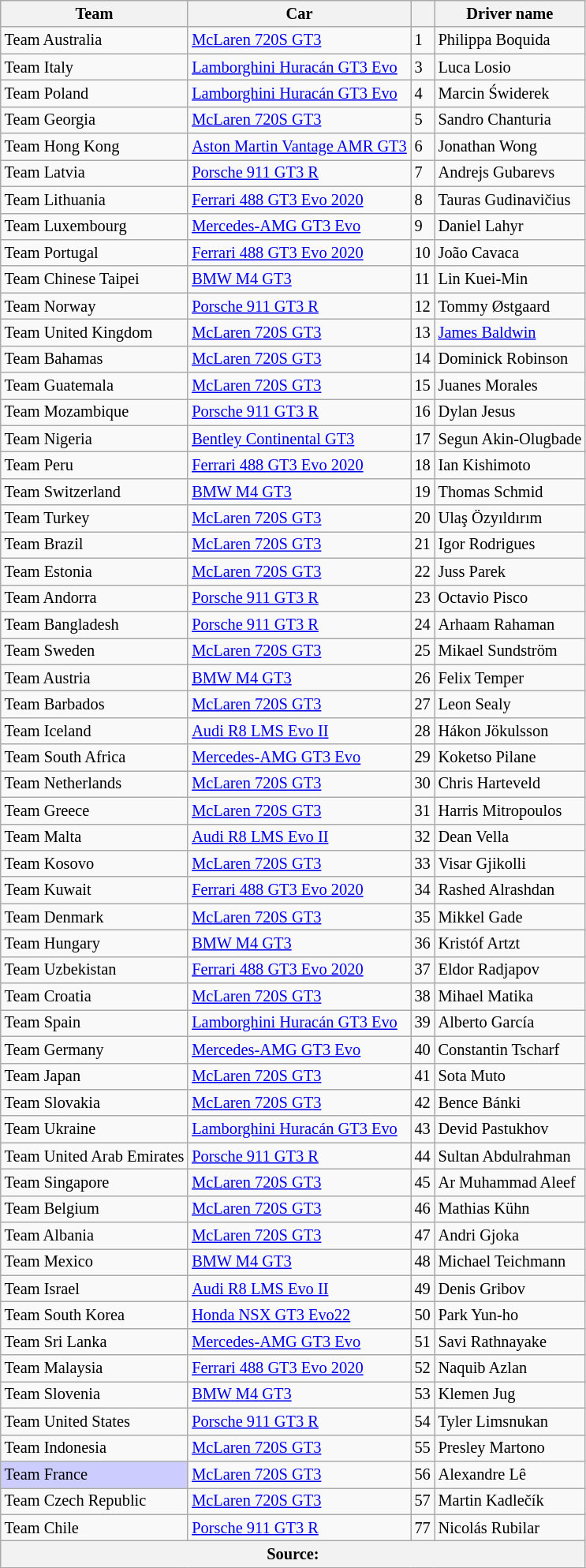<table class="wikitable" style="font-size: 85%;">
<tr>
<th>Team</th>
<th>Car</th>
<th></th>
<th>Driver name</th>
</tr>
<tr>
<td> Team Australia</td>
<td><a href='#'>McLaren 720S GT3</a></td>
<td>1</td>
<td>Philippa Boquida</td>
</tr>
<tr>
<td> Team Italy</td>
<td><a href='#'>Lamborghini Huracán GT3 Evo</a></td>
<td>3</td>
<td>Luca Losio</td>
</tr>
<tr>
<td> Team Poland</td>
<td><a href='#'>Lamborghini Huracán GT3 Evo</a></td>
<td>4</td>
<td>Marcin Świderek</td>
</tr>
<tr>
<td> Team Georgia</td>
<td><a href='#'>McLaren 720S GT3</a></td>
<td>5</td>
<td>Sandro Chanturia</td>
</tr>
<tr>
<td> Team Hong Kong</td>
<td><a href='#'>Aston Martin Vantage AMR GT3</a></td>
<td>6</td>
<td>Jonathan Wong</td>
</tr>
<tr>
<td> Team Latvia</td>
<td><a href='#'>Porsche 911 GT3 R</a></td>
<td>7</td>
<td>Andrejs Gubarevs</td>
</tr>
<tr>
<td> Team Lithuania</td>
<td><a href='#'>Ferrari 488 GT3 Evo 2020</a></td>
<td>8</td>
<td>Tauras Gudinavičius</td>
</tr>
<tr>
<td> Team Luxembourg</td>
<td><a href='#'>Mercedes-AMG GT3 Evo</a></td>
<td>9</td>
<td>Daniel Lahyr</td>
</tr>
<tr>
<td> Team Portugal</td>
<td><a href='#'>Ferrari 488 GT3 Evo 2020</a></td>
<td>10</td>
<td>João Cavaca</td>
</tr>
<tr>
<td> Team Chinese Taipei</td>
<td><a href='#'>BMW M4 GT3</a></td>
<td>11</td>
<td>Lin Kuei-Min</td>
</tr>
<tr>
<td> Team Norway</td>
<td><a href='#'>Porsche 911 GT3 R</a></td>
<td>12</td>
<td>Tommy Østgaard</td>
</tr>
<tr>
<td> Team United Kingdom</td>
<td><a href='#'>McLaren 720S GT3</a></td>
<td>13</td>
<td><a href='#'>James Baldwin</a></td>
</tr>
<tr>
<td> Team Bahamas</td>
<td><a href='#'>McLaren 720S GT3</a></td>
<td>14</td>
<td>Dominick Robinson</td>
</tr>
<tr>
<td> Team Guatemala</td>
<td><a href='#'>McLaren 720S GT3</a></td>
<td>15</td>
<td>Juanes Morales</td>
</tr>
<tr>
<td> Team Mozambique</td>
<td><a href='#'>Porsche 911 GT3 R</a></td>
<td>16</td>
<td>Dylan Jesus</td>
</tr>
<tr>
<td> Team Nigeria</td>
<td><a href='#'>Bentley Continental GT3</a></td>
<td>17</td>
<td>Segun Akin-Olugbade</td>
</tr>
<tr>
<td> Team Peru</td>
<td><a href='#'>Ferrari 488 GT3 Evo 2020</a></td>
<td>18</td>
<td>Ian Kishimoto</td>
</tr>
<tr>
<td> Team Switzerland</td>
<td><a href='#'>BMW M4 GT3</a></td>
<td>19</td>
<td>Thomas Schmid</td>
</tr>
<tr>
<td> Team Turkey</td>
<td><a href='#'>McLaren 720S GT3</a></td>
<td>20</td>
<td>Ulaş Özyıldırım</td>
</tr>
<tr>
<td> Team Brazil</td>
<td><a href='#'>McLaren 720S GT3</a></td>
<td>21</td>
<td>Igor Rodrigues</td>
</tr>
<tr>
<td> Team Estonia</td>
<td><a href='#'>McLaren 720S GT3</a></td>
<td>22</td>
<td>Juss Parek</td>
</tr>
<tr>
<td> Team Andorra</td>
<td><a href='#'>Porsche 911 GT3 R</a></td>
<td>23</td>
<td>Octavio Pisco</td>
</tr>
<tr>
<td> Team Bangladesh</td>
<td><a href='#'>Porsche 911 GT3 R</a></td>
<td>24</td>
<td>Arhaam Rahaman</td>
</tr>
<tr>
<td> Team Sweden</td>
<td><a href='#'>McLaren 720S GT3</a></td>
<td>25</td>
<td>Mikael Sundström</td>
</tr>
<tr>
<td> Team Austria</td>
<td><a href='#'>BMW M4 GT3</a></td>
<td>26</td>
<td>Felix Temper</td>
</tr>
<tr>
<td> Team Barbados</td>
<td><a href='#'>McLaren 720S GT3</a></td>
<td>27</td>
<td>Leon Sealy</td>
</tr>
<tr>
<td> Team Iceland</td>
<td><a href='#'>Audi R8 LMS Evo II</a></td>
<td>28</td>
<td>Hákon Jökulsson</td>
</tr>
<tr>
<td> Team South Africa</td>
<td><a href='#'>Mercedes-AMG GT3 Evo</a></td>
<td>29</td>
<td>Koketso Pilane</td>
</tr>
<tr>
<td> Team Netherlands</td>
<td><a href='#'>McLaren 720S GT3</a></td>
<td>30</td>
<td>Chris Harteveld</td>
</tr>
<tr>
<td> Team Greece</td>
<td><a href='#'>McLaren 720S GT3</a></td>
<td>31</td>
<td>Harris Mitropoulos</td>
</tr>
<tr>
<td> Team Malta</td>
<td><a href='#'>Audi R8 LMS Evo II</a></td>
<td>32</td>
<td>Dean Vella</td>
</tr>
<tr>
<td> Team Kosovo</td>
<td><a href='#'>McLaren 720S GT3</a></td>
<td>33</td>
<td>Visar Gjikolli</td>
</tr>
<tr>
<td> Team Kuwait</td>
<td><a href='#'>Ferrari 488 GT3 Evo 2020</a></td>
<td>34</td>
<td>Rashed Alrashdan</td>
</tr>
<tr>
<td> Team Denmark</td>
<td><a href='#'>McLaren 720S GT3</a></td>
<td>35</td>
<td>Mikkel Gade</td>
</tr>
<tr>
<td> Team Hungary</td>
<td><a href='#'>BMW M4 GT3</a></td>
<td>36</td>
<td>Kristóf Artzt</td>
</tr>
<tr>
<td> Team Uzbekistan</td>
<td><a href='#'>Ferrari 488 GT3 Evo 2020</a></td>
<td>37</td>
<td>Eldor Radjapov</td>
</tr>
<tr>
<td> Team Croatia</td>
<td><a href='#'>McLaren 720S GT3</a></td>
<td>38</td>
<td>Mihael Matika</td>
</tr>
<tr>
<td> Team Spain</td>
<td><a href='#'>Lamborghini Huracán GT3 Evo</a></td>
<td>39</td>
<td>Alberto García</td>
</tr>
<tr>
<td> Team Germany</td>
<td><a href='#'>Mercedes-AMG GT3 Evo</a></td>
<td>40</td>
<td>Constantin Tscharf</td>
</tr>
<tr>
<td> Team Japan</td>
<td><a href='#'>McLaren 720S GT3</a></td>
<td>41</td>
<td>Sota Muto</td>
</tr>
<tr>
<td> Team Slovakia</td>
<td><a href='#'>McLaren 720S GT3</a></td>
<td>42</td>
<td>Bence Bánki</td>
</tr>
<tr>
<td> Team Ukraine</td>
<td><a href='#'>Lamborghini Huracán GT3 Evo</a></td>
<td>43</td>
<td>Devid Pastukhov</td>
</tr>
<tr>
<td> Team United Arab Emirates</td>
<td><a href='#'>Porsche 911 GT3 R</a></td>
<td>44</td>
<td>Sultan Abdulrahman</td>
</tr>
<tr>
<td> Team Singapore</td>
<td><a href='#'>McLaren 720S GT3</a></td>
<td>45</td>
<td>Ar Muhammad Aleef</td>
</tr>
<tr>
<td> Team Belgium</td>
<td><a href='#'>McLaren 720S GT3</a></td>
<td>46</td>
<td>Mathias Kühn</td>
</tr>
<tr>
<td> Team Albania</td>
<td><a href='#'>McLaren 720S GT3</a></td>
<td>47</td>
<td>Andri Gjoka</td>
</tr>
<tr>
<td> Team Mexico</td>
<td><a href='#'>BMW M4 GT3</a></td>
<td>48</td>
<td>Michael Teichmann</td>
</tr>
<tr>
<td> Team Israel</td>
<td><a href='#'>Audi R8 LMS Evo II</a></td>
<td>49</td>
<td>Denis Gribov</td>
</tr>
<tr>
<td> Team South Korea</td>
<td><a href='#'>Honda NSX GT3 Evo22</a></td>
<td>50</td>
<td>Park Yun-ho</td>
</tr>
<tr>
<td> Team Sri Lanka</td>
<td><a href='#'>Mercedes-AMG GT3 Evo</a></td>
<td>51</td>
<td>Savi Rathnayake</td>
</tr>
<tr>
<td> Team Malaysia</td>
<td><a href='#'>Ferrari 488 GT3 Evo 2020</a></td>
<td>52</td>
<td>Naquib Azlan</td>
</tr>
<tr>
<td> Team Slovenia</td>
<td><a href='#'>BMW M4 GT3</a></td>
<td>53</td>
<td>Klemen Jug</td>
</tr>
<tr>
<td> Team United States</td>
<td><a href='#'>Porsche 911 GT3 R</a></td>
<td>54</td>
<td>Tyler Limsnukan</td>
</tr>
<tr>
<td> Team Indonesia</td>
<td><a href='#'>McLaren 720S GT3</a></td>
<td>55</td>
<td>Presley Martono</td>
</tr>
<tr>
<td style="background:#ccccff"> Team France</td>
<td><a href='#'>McLaren 720S GT3</a></td>
<td>56</td>
<td>Alexandre Lê</td>
</tr>
<tr>
<td> Team Czech Republic</td>
<td><a href='#'>McLaren 720S GT3</a></td>
<td>57</td>
<td>Martin Kadlečík</td>
</tr>
<tr>
<td> Team Chile</td>
<td><a href='#'>Porsche 911 GT3 R</a></td>
<td>77</td>
<td>Nicolás Rubilar</td>
</tr>
<tr>
<th colspan=4>Source:</th>
</tr>
</table>
